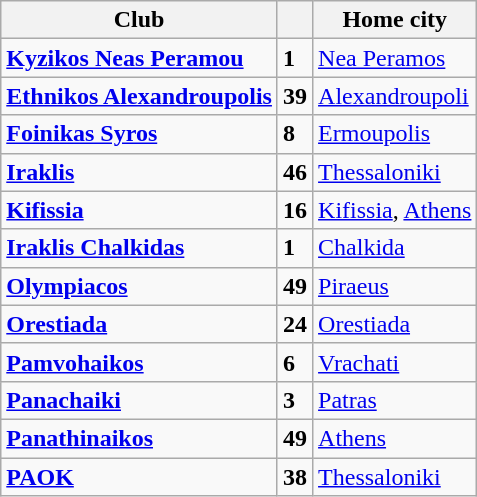<table class="wikitable sortable">
<tr>
<th>Club</th>
<th></th>
<th>Home city</th>
</tr>
<tr>
<td align="left"><strong><a href='#'>Kyzikos Neas Peramou</a></strong></td>
<td><strong>1</strong></td>
<td><a href='#'>Nea Peramos</a></td>
</tr>
<tr>
<td align="left"><strong><a href='#'>Ethnikos Alexandroupolis</a></strong></td>
<td><strong>39</strong></td>
<td><a href='#'>Alexandroupoli</a></td>
</tr>
<tr>
<td align="left"><strong><a href='#'>Foinikas Syros</a></strong></td>
<td><strong>8</strong></td>
<td><a href='#'>Ermoupolis</a></td>
</tr>
<tr>
<td align="left"><strong><a href='#'>Iraklis</a></strong></td>
<td><strong>46</strong></td>
<td><a href='#'>Thessaloniki</a></td>
</tr>
<tr>
<td align="left"><strong><a href='#'>Kifissia</a></strong></td>
<td><strong>16</strong></td>
<td><a href='#'>Kifissia</a>, <a href='#'>Athens</a></td>
</tr>
<tr>
<td align="left"><strong><a href='#'>Iraklis Chalkidas</a></strong></td>
<td><strong>1</strong></td>
<td><a href='#'>Chalkida</a></td>
</tr>
<tr>
<td align="left"><strong><a href='#'>Olympiacos</a></strong></td>
<td><strong>49</strong></td>
<td><a href='#'>Piraeus</a></td>
</tr>
<tr>
<td align="left"><strong><a href='#'>Orestiada</a></strong></td>
<td><strong>24</strong></td>
<td><a href='#'>Orestiada</a></td>
</tr>
<tr>
<td align="left"><strong><a href='#'>Pamvohaikos</a></strong></td>
<td><strong>6</strong></td>
<td><a href='#'>Vrachati</a></td>
</tr>
<tr>
<td align="left"><strong><a href='#'>Panachaiki</a></strong></td>
<td><strong>3</strong></td>
<td><a href='#'>Patras</a></td>
</tr>
<tr>
<td align="left"><strong><a href='#'>Panathinaikos</a></strong></td>
<td><strong>49</strong></td>
<td><a href='#'>Athens</a></td>
</tr>
<tr>
<td align="left"><strong><a href='#'>PAOK</a></strong></td>
<td><strong>38</strong></td>
<td><a href='#'>Thessaloniki</a></td>
</tr>
</table>
